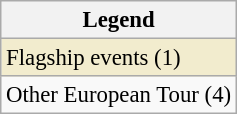<table class="wikitable" style="font-size:95%;">
<tr>
<th>Legend</th>
</tr>
<tr style="background:#f2ecce;">
<td>Flagship events (1)</td>
</tr>
<tr>
<td>Other European Tour (4)</td>
</tr>
</table>
